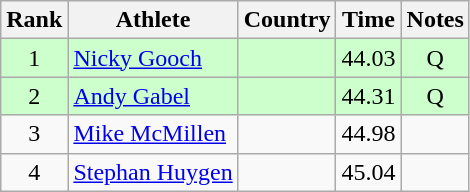<table class="wikitable" style="text-align:center">
<tr>
<th>Rank</th>
<th>Athlete</th>
<th>Country</th>
<th>Time</th>
<th>Notes</th>
</tr>
<tr bgcolor=ccffcc>
<td>1</td>
<td align=left><a href='#'>Nicky Gooch</a></td>
<td align=left></td>
<td>44.03</td>
<td>Q</td>
</tr>
<tr bgcolor=ccffcc>
<td>2</td>
<td align=left><a href='#'>Andy Gabel</a></td>
<td align=left></td>
<td>44.31</td>
<td>Q</td>
</tr>
<tr>
<td>3</td>
<td align=left><a href='#'>Mike McMillen</a></td>
<td align=left></td>
<td>44.98</td>
<td></td>
</tr>
<tr>
<td>4</td>
<td align=left><a href='#'>Stephan Huygen</a></td>
<td align=left></td>
<td>45.04</td>
<td></td>
</tr>
</table>
